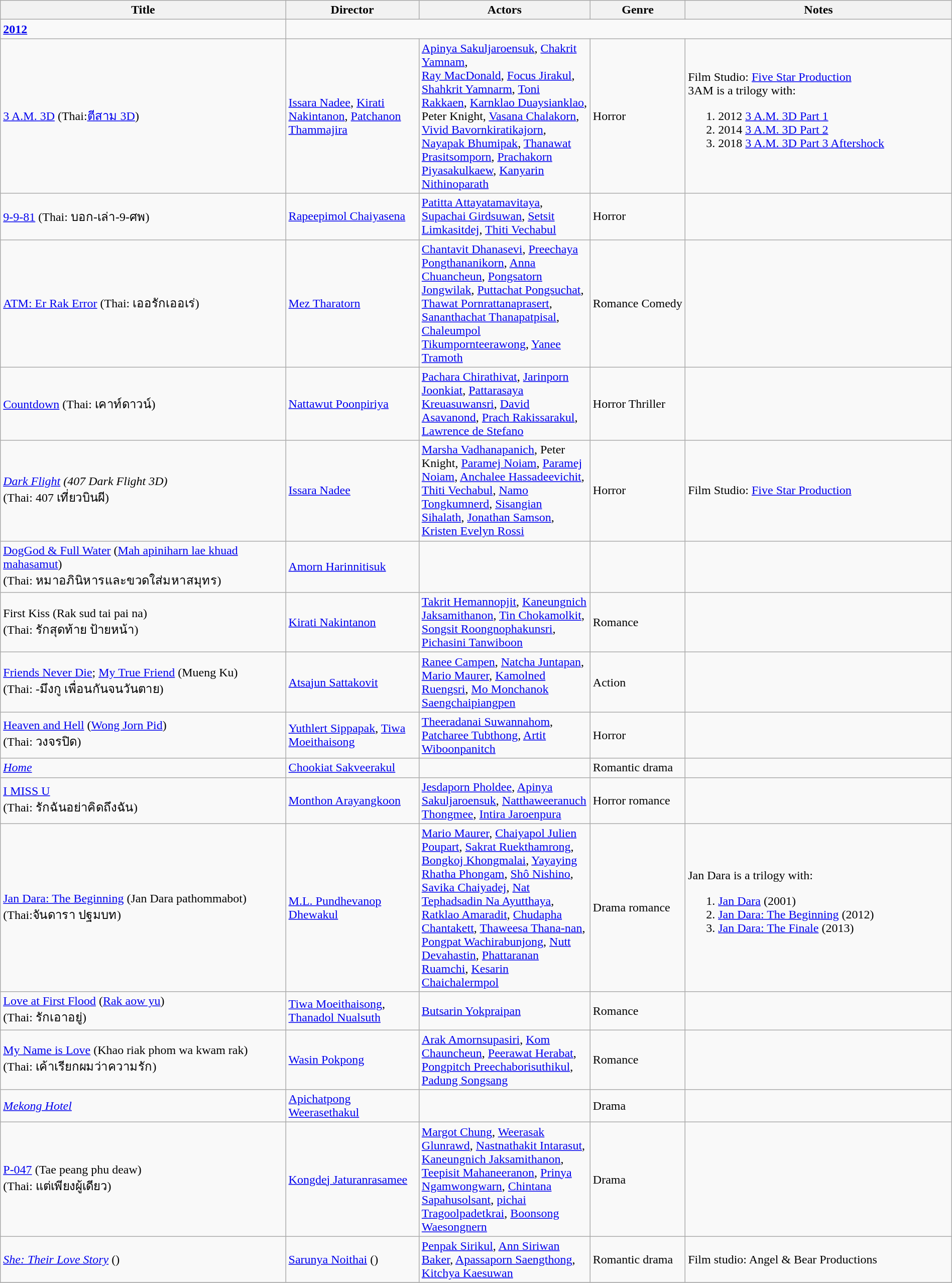<table class="wikitable sortable" style="width:100%;">
<tr>
<th style="width:30%;">Title</th>
<th style="width:14%;">Director</th>
<th style="width:18%;">Actors</th>
<th style="width:10%;">Genre</th>
<th style="width:28%;">Notes</th>
</tr>
<tr>
<td><strong><a href='#'>2012</a></strong></td>
</tr>
<tr>
<td><a href='#'>3 A.M. 3D</a> (Thai:<a href='#'>ตีสาม 3D</a>)</td>
<td><a href='#'>Issara Nadee</a>, <a href='#'>Kirati Nakintanon</a>, <a href='#'>Patchanon Thammajira</a></td>
<td><a href='#'>Apinya Sakuljaroensuk</a>, <a href='#'>Chakrit Yamnam</a>,<br><a href='#'>Ray MacDonald</a>, <a href='#'>Focus Jirakul</a>, <a href='#'>Shahkrit Yamnarm</a>, <a href='#'>Toni Rakkaen</a>, <a href='#'>Karnklao Duaysianklao</a>, Peter Knight, <a href='#'>Vasana Chalakorn</a>, <a href='#'>Vivid Bavornkiratikajorn</a>, <a href='#'>Nayapak Bhumipak</a>, <a href='#'>Thanawat Prasitsomporn</a>, <a href='#'>Prachakorn Piyasakulkaew</a>, <a href='#'>Kanyarin Nithinoparath</a></td>
<td>Horror</td>
<td>Film Studio: <a href='#'>Five Star Production</a><br>3AM is a trilogy with:<ol><li>2012 <a href='#'>3 A.M. 3D Part 1</a></li><li>2014 <a href='#'>3 A.M. 3D Part 2</a></li><li>2018 <a href='#'>3 A.M. 3D Part 3 Aftershock</a></li></ol></td>
</tr>
<tr>
<td><a href='#'>9-9-81</a> (Thai: บอก-เล่า-9-ศพ)</td>
<td><a href='#'>Rapeepimol Chaiyasena</a></td>
<td><a href='#'>Patitta Attayatamavitaya</a>, <a href='#'>Supachai Girdsuwan</a>, <a href='#'>Setsit Limkasitdej</a>, <a href='#'>Thiti Vechabul</a></td>
<td>Horror</td>
<td></td>
</tr>
<tr>
<td><a href='#'>ATM: Er Rak Error</a> (Thai: เออรักเออเร่)</td>
<td><a href='#'>Mez Tharatorn</a></td>
<td><a href='#'>Chantavit Dhanasevi</a>, <a href='#'>Preechaya Pongthananikorn</a>, <a href='#'>Anna Chuancheun</a>, <a href='#'>Pongsatorn Jongwilak</a>, <a href='#'>Puttachat Pongsuchat</a>, <a href='#'>Thawat Pornrattanaprasert</a>, <a href='#'>Sananthachat Thanapatpisal</a>, <a href='#'>Chaleumpol Tikumpornteerawong</a>, <a href='#'>Yanee Tramoth</a></td>
<td>Romance Comedy</td>
<td></td>
</tr>
<tr>
<td><a href='#'>Countdown</a> (Thai: เคาท์ดาวน์)</td>
<td><a href='#'>Nattawut Poonpiriya</a></td>
<td><a href='#'>Pachara Chirathivat</a>, <a href='#'>Jarinporn Joonkiat</a>, <a href='#'>Pattarasaya Kreuasuwansri</a>, <a href='#'>David Asavanond</a>, <a href='#'>Prach Rakissarakul</a>, <a href='#'>Lawrence de Stefano</a></td>
<td>Horror Thriller</td>
<td></td>
</tr>
<tr>
<td><em><a href='#'>Dark Flight</a> (407 Dark Flight 3D)</em><br>(Thai: 407 เที่ยวบินผี)</td>
<td><a href='#'>Issara Nadee</a></td>
<td><a href='#'>Marsha Vadhanapanich</a>, Peter Knight, <a href='#'>Paramej Noiam</a>, <a href='#'>Paramej Noiam</a>, <a href='#'>Anchalee Hassadeevichit</a>, <a href='#'>Thiti Vechabul</a>, <a href='#'>Namo Tongkumnerd</a>, <a href='#'>Sisangian Sihalath</a>, <a href='#'>Jonathan Samson</a>, <a href='#'>Kristen Evelyn Rossi</a></td>
<td>Horror</td>
<td>Film Studio: <a href='#'>Five Star Production</a></td>
</tr>
<tr>
<td><a href='#'>DogGod & Full Water</a> (<a href='#'>Mah apiniharn lae khuad mahasamut</a>)<br>(Thai: หมาอภินิหารและขวดใส่มหาสมุทร)</td>
<td><a href='#'>Amorn Harinnitisuk</a></td>
<td></td>
<td></td>
<td></td>
</tr>
<tr>
<td>First Kiss (Rak sud tai pai na)<br>(Thai:  รักสุดท้าย ป้ายหน้า)</td>
<td><a href='#'>Kirati Nakintanon</a></td>
<td><a href='#'>Takrit Hemannopjit</a>, <a href='#'>Kaneungnich Jaksamithanon</a>, <a href='#'>Tin Chokamolkit</a>, <a href='#'>Songsit Roongnophakunsri</a>, <a href='#'>Pichasini Tanwiboon</a></td>
<td>Romance</td>
<td></td>
</tr>
<tr>
<td><a href='#'>Friends Never Die</a>; <a href='#'>My True Friend</a> (Mueng Ku)<br>(Thai: -มึงกู เพื่อนกันจนวันตาย)</td>
<td><a href='#'>Atsajun Sattakovit</a></td>
<td><a href='#'>Ranee Campen</a>, <a href='#'>Natcha Juntapan</a>, <a href='#'>Mario Maurer</a>, <a href='#'>Kamolned Ruengsri</a>, <a href='#'>Mo Monchanok Saengchaipiangpen</a></td>
<td>Action</td>
<td></td>
</tr>
<tr>
<td><a href='#'>Heaven and Hell</a> (<a href='#'>Wong Jorn Pid</a>)<br>(Thai: วงจรปิด)</td>
<td><a href='#'>Yuthlert Sippapak</a>, <a href='#'>Tiwa Moeithaisong</a></td>
<td><a href='#'>Theeradanai Suwannahom</a>, <a href='#'>Patcharee Tubthong</a>, <a href='#'>Artit Wiboonpanitch</a></td>
<td>Horror</td>
<td></td>
</tr>
<tr>
<td><em><a href='#'>Home</a></em></td>
<td><a href='#'>Chookiat Sakveerakul</a></td>
<td></td>
<td>Romantic drama</td>
<td></td>
</tr>
<tr>
<td><a href='#'>I MISS U</a><br>(Thai: รักฉันอย่าคิดถึงฉัน)</td>
<td><a href='#'>Monthon Arayangkoon</a></td>
<td><a href='#'>Jesdaporn Pholdee</a>, <a href='#'>Apinya Sakuljaroensuk</a>, <a href='#'>Natthaweeranuch Thongmee</a>, <a href='#'>Intira Jaroenpura</a></td>
<td>Horror romance<br></td>
<td></td>
</tr>
<tr>
<td><a href='#'>Jan Dara: The Beginning</a>  (Jan Dara pathommabot)<br>(Thai:จันดารา ปฐมบท)</td>
<td><a href='#'>M.L. Pundhevanop Dhewakul</a></td>
<td><a href='#'>Mario Maurer</a>, <a href='#'>Chaiyapol Julien Poupart</a>, <a href='#'>Sakrat Ruekthamrong</a>, <a href='#'>Bongkoj Khongmalai</a>, <a href='#'>Yayaying Rhatha Phongam</a>, <a href='#'>Shô Nishino</a>, <a href='#'>Savika Chaiyadej</a>, <a href='#'>Nat Tephadsadin Na Ayutthaya</a>, <a href='#'>Ratklao Amaradit</a>, <a href='#'>Chudapha Chantakett</a>, <a href='#'>Thaweesa Thana-nan</a>, <a href='#'>Pongpat Wachirabunjong</a>, <a href='#'>Nutt Devahastin</a>, <a href='#'>Phattaranan Ruamchi</a>, <a href='#'>Kesarin Chaichalermpol</a></td>
<td>Drama romance</td>
<td>Jan Dara is a trilogy with:<br><ol><li><a href='#'>Jan Dara</a> (2001)</li><li><a href='#'>Jan Dara: The Beginning</a> (2012)</li><li><a href='#'>Jan Dara: The Finale</a> (2013)</li></ol></td>
</tr>
<tr>
<td><a href='#'>Love at First Flood</a> (<a href='#'>Rak aow yu</a>)<br>(Thai: รักเอาอยู่)</td>
<td><a href='#'>Tiwa Moeithaisong</a>, <a href='#'>Thanadol Nualsuth</a></td>
<td><a href='#'>Butsarin Yokpraipan</a></td>
<td>Romance</td>
<td></td>
</tr>
<tr>
<td><a href='#'>My Name is Love</a> (Khao riak phom wa kwam rak)<br>(Thai: เค้าเรียกผมว่าความรัก)</td>
<td><a href='#'>Wasin Pokpong</a></td>
<td><a href='#'>Arak Amornsupasiri</a>, <a href='#'>Kom Chauncheun</a>, <a href='#'>Peerawat Herabat</a>, <a href='#'>Pongpitch Preechaborisuthikul</a>, <a href='#'>Padung Songsang</a></td>
<td>Romance</td>
<td></td>
</tr>
<tr>
<td><em><a href='#'>Mekong Hotel</a></em></td>
<td><a href='#'>Apichatpong Weerasethakul</a></td>
<td></td>
<td>Drama</td>
<td></td>
</tr>
<tr>
<td><a href='#'>P-047</a> (Tae peang phu deaw)<br>(Thai: แต่เพียงผู้เดียว)</td>
<td><a href='#'>Kongdej Jaturanrasamee</a></td>
<td><a href='#'>Margot Chung</a>, <a href='#'>Weerasak Glunrawd</a>, <a href='#'>Nastnathakit Intarasut</a>, <a href='#'>Kaneungnich Jaksamithanon</a>, <a href='#'>Teepisit Mahaneeranon</a>, <a href='#'>Prinya Ngamwongwarn</a>, <a href='#'>Chintana Sapahusolsant</a>, <a href='#'>pichai Tragoolpadetkrai</a>, <a href='#'>Boonsong Waesongnern</a></td>
<td>Drama</td>
<td></td>
</tr>
<tr>
<td><em><a href='#'>She: Their Love Story</a></em> ()</td>
<td><a href='#'>Sarunya Noithai</a> ()</td>
<td><a href='#'>Penpak Sirikul</a>, <a href='#'>Ann Siriwan Baker</a>, <a href='#'>Apassaporn Saengthong</a>, <a href='#'>Kitchya Kaesuwan</a></td>
<td>Romantic drama</td>
<td>Film studio: Angel & Bear Productions</td>
</tr>
<tr>
</tr>
</table>
